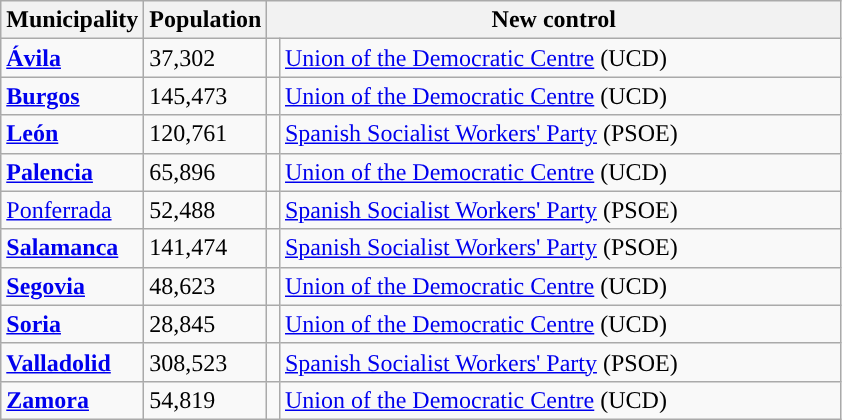<table class="wikitable sortable">
<tr>
<th>Municipality</th>
<th>Population</th>
<th colspan="2" style="width:375px;">New control</th>
</tr>
<tr>
<td><strong><a href='#'>Ávila</a></strong></td>
<td>37,302</td>
<td width="1" style="color:inherit;background:"></td>
<td><a href='#'>Union of the Democratic Centre</a> (UCD)</td>
</tr>
<tr>
<td><strong><a href='#'>Burgos</a></strong></td>
<td>145,473</td>
<td style="color:inherit;background:"></td>
<td><a href='#'>Union of the Democratic Centre</a> (UCD)</td>
</tr>
<tr>
<td><strong><a href='#'>León</a></strong></td>
<td>120,761</td>
<td style="color:inherit;background:"></td>
<td><a href='#'>Spanish Socialist Workers' Party</a> (PSOE) </td>
</tr>
<tr>
<td><strong><a href='#'>Palencia</a></strong></td>
<td>65,896</td>
<td style="color:inherit;background:"></td>
<td><a href='#'>Union of the Democratic Centre</a> (UCD)</td>
</tr>
<tr>
<td><a href='#'>Ponferrada</a></td>
<td>52,488</td>
<td style="color:inherit;background:"></td>
<td><a href='#'>Spanish Socialist Workers' Party</a> (PSOE)</td>
</tr>
<tr>
<td><strong><a href='#'>Salamanca</a></strong></td>
<td>141,474</td>
<td style="color:inherit;background:"></td>
<td><a href='#'>Spanish Socialist Workers' Party</a> (PSOE)</td>
</tr>
<tr>
<td><strong><a href='#'>Segovia</a></strong></td>
<td>48,623</td>
<td style="color:inherit;background:"></td>
<td><a href='#'>Union of the Democratic Centre</a> (UCD)</td>
</tr>
<tr>
<td><strong><a href='#'>Soria</a></strong></td>
<td>28,845</td>
<td style="color:inherit;background:"></td>
<td><a href='#'>Union of the Democratic Centre</a> (UCD)</td>
</tr>
<tr>
<td><strong><a href='#'>Valladolid</a></strong></td>
<td>308,523</td>
<td style="color:inherit;background:"></td>
<td><a href='#'>Spanish Socialist Workers' Party</a> (PSOE)</td>
</tr>
<tr>
<td><strong><a href='#'>Zamora</a></strong></td>
<td>54,819</td>
<td style="color:inherit;background:"></td>
<td><a href='#'>Union of the Democratic Centre</a> (UCD)</td>
</tr>
</table>
